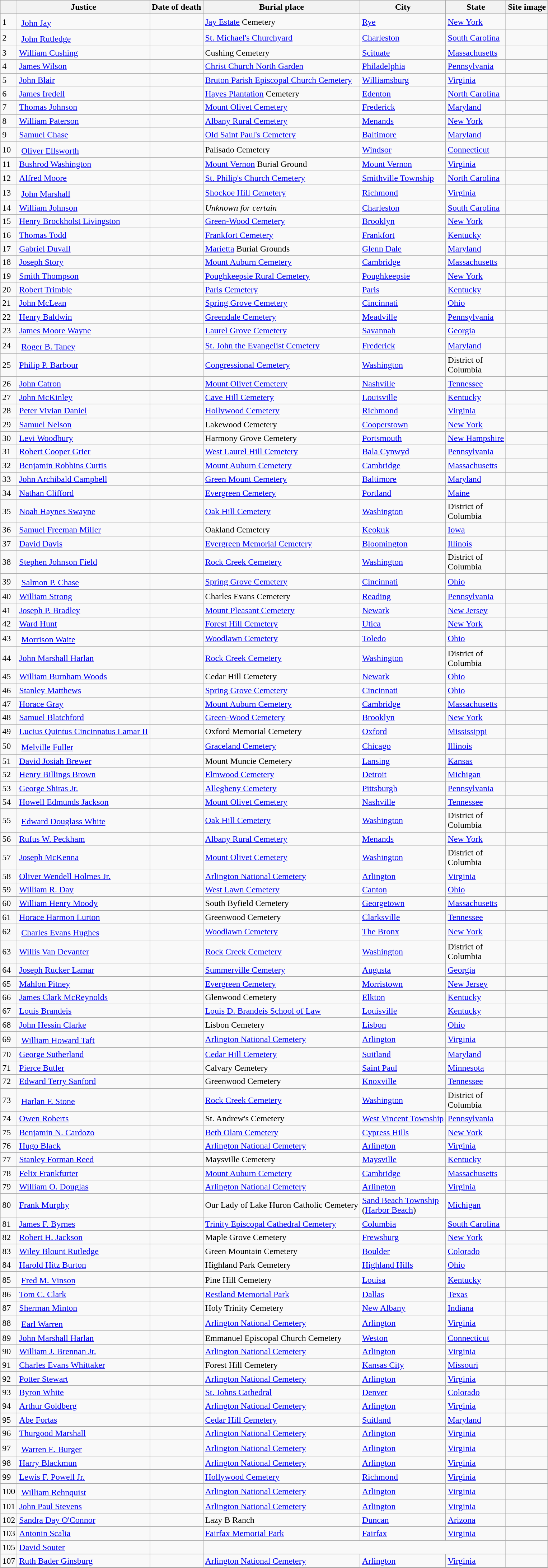<table class="wikitable sortable">
<tr>
<th></th>
<th>Justice</th>
<th>Date of death</th>
<th>Burial place</th>
<th>City</th>
<th>State</th>
<th class="unsortable">Site image</th>
</tr>
<tr>
<td>1</td>
<td data-sort-value="Jay"><sup></sup> <a href='#'>John Jay</a></td>
<td></td>
<td><a href='#'>Jay Estate</a> Cemetery</td>
<td><a href='#'>Rye</a></td>
<td><a href='#'>New York</a></td>
<td></td>
</tr>
<tr>
<td>2</td>
<td data-sort-value="Rutledge, John"><sup></sup> <a href='#'>John Rutledge</a></td>
<td></td>
<td><a href='#'>St. Michael's Churchyard</a></td>
<td><a href='#'>Charleston</a></td>
<td><a href='#'>South Carolina</a></td>
<td></td>
</tr>
<tr>
<td>3</td>
<td data-sort-value="Cushing"><a href='#'>William Cushing</a></td>
<td></td>
<td>Cushing Cemetery</td>
<td><a href='#'>Scituate</a></td>
<td><a href='#'>Massachusetts</a></td>
<td></td>
</tr>
<tr>
<td>4</td>
<td data-sort-value="Wilson"><a href='#'>James Wilson</a></td>
<td></td>
<td><a href='#'>Christ Church North Garden</a></td>
<td><a href='#'>Philadelphia</a></td>
<td><a href='#'>Pennsylvania</a></td>
<td></td>
</tr>
<tr>
<td>5</td>
<td data-sort-value="Blair"><a href='#'>John Blair</a></td>
<td></td>
<td><a href='#'>Bruton Parish Episcopal Church Cemetery</a></td>
<td><a href='#'>Williamsburg</a></td>
<td><a href='#'>Virginia</a></td>
<td></td>
</tr>
<tr>
<td>6</td>
<td data-sort-value="Iredell"><a href='#'>James Iredell</a></td>
<td></td>
<td><a href='#'>Hayes Plantation</a> Cemetery</td>
<td><a href='#'>Edenton</a></td>
<td><a href='#'>North Carolina</a></td>
<td style="text-align:center;"></td>
</tr>
<tr>
<td>7</td>
<td data-sort-value="Johnson, Thomas"><a href='#'>Thomas Johnson</a></td>
<td></td>
<td><a href='#'>Mount Olivet Cemetery</a></td>
<td><a href='#'>Frederick</a></td>
<td><a href='#'>Maryland</a></td>
<td></td>
</tr>
<tr>
<td>8</td>
<td data-sort-value="Paterson"><a href='#'>William Paterson</a></td>
<td></td>
<td><a href='#'>Albany Rural Cemetery</a></td>
<td><a href='#'>Menands</a></td>
<td><a href='#'>New York</a></td>
<td></td>
</tr>
<tr>
<td>9</td>
<td data-sort-value="Chase, Samuel"><a href='#'>Samuel Chase</a></td>
<td></td>
<td><a href='#'>Old Saint Paul's Cemetery</a></td>
<td><a href='#'>Baltimore</a></td>
<td><a href='#'>Maryland</a></td>
<td style="text-align:center;"></td>
</tr>
<tr>
<td>10</td>
<td data-sort-value="Ellsworth"><sup></sup> <a href='#'>Oliver Ellsworth</a></td>
<td></td>
<td>Palisado Cemetery</td>
<td><a href='#'>Windsor</a></td>
<td><a href='#'>Connecticut</a></td>
<td></td>
</tr>
<tr>
<td>11</td>
<td data-sort-value="Washington"><a href='#'>Bushrod Washington</a></td>
<td></td>
<td><a href='#'>Mount Vernon</a> Burial Ground</td>
<td><a href='#'>Mount Vernon</a></td>
<td><a href='#'>Virginia</a></td>
<td></td>
</tr>
<tr>
<td>12</td>
<td data-sort-value="Moore"><a href='#'>Alfred Moore</a></td>
<td></td>
<td><a href='#'>St. Philip's Church Cemetery</a></td>
<td><a href='#'>Smithville Township</a></td>
<td><a href='#'>North Carolina</a></td>
<td style="text-align:center;"></td>
</tr>
<tr>
<td>13</td>
<td data-sort-value="Marshall, John"><sup></sup> <a href='#'>John Marshall</a></td>
<td></td>
<td><a href='#'>Shockoe Hill Cemetery</a></td>
<td><a href='#'>Richmond</a></td>
<td><a href='#'>Virginia</a></td>
<td></td>
</tr>
<tr>
<td>14</td>
<td data-sort-value="Johnson, William"><a href='#'>William Johnson</a></td>
<td></td>
<td><em>Unknown for certain</em></td>
<td><a href='#'>Charleston</a></td>
<td><a href='#'>South Carolina</a></td>
<td style="text-align:center;"></td>
</tr>
<tr>
<td>15</td>
<td data-sort-value="Livingston"><a href='#'>Henry Brockholst Livingston</a></td>
<td></td>
<td><a href='#'>Green-Wood Cemetery</a></td>
<td><a href='#'>Brooklyn</a></td>
<td><a href='#'>New York</a></td>
<td></td>
</tr>
<tr>
<td>16</td>
<td data-sort-value="Todd"><a href='#'>Thomas Todd</a></td>
<td></td>
<td><a href='#'>Frankfort Cemetery</a></td>
<td><a href='#'>Frankfort</a></td>
<td><a href='#'>Kentucky</a></td>
<td></td>
</tr>
<tr>
<td>17</td>
<td data-sort-value="Duvall"><a href='#'>Gabriel Duvall</a></td>
<td></td>
<td><a href='#'>Marietta</a> Burial Grounds</td>
<td><a href='#'>Glenn Dale</a></td>
<td><a href='#'>Maryland</a></td>
<td></td>
</tr>
<tr>
<td>18</td>
<td data-sort-value="Story"><a href='#'>Joseph Story</a></td>
<td></td>
<td><a href='#'>Mount Auburn Cemetery</a></td>
<td><a href='#'>Cambridge</a></td>
<td><a href='#'>Massachusetts</a></td>
<td></td>
</tr>
<tr>
<td>19</td>
<td data-sort-value="Thompson"><a href='#'>Smith Thompson</a></td>
<td></td>
<td><a href='#'>Poughkeepsie Rural Cemetery</a></td>
<td><a href='#'>Poughkeepsie</a></td>
<td><a href='#'>New York</a></td>
<td></td>
</tr>
<tr>
<td>20</td>
<td data-sort-value="Trimble"><a href='#'>Robert Trimble</a></td>
<td></td>
<td><a href='#'>Paris Cemetery</a></td>
<td><a href='#'>Paris</a></td>
<td><a href='#'>Kentucky</a></td>
<td></td>
</tr>
<tr>
<td>21</td>
<td data-sort-value="McLean"><a href='#'>John McLean</a></td>
<td></td>
<td><a href='#'>Spring Grove Cemetery</a></td>
<td><a href='#'>Cincinnati</a></td>
<td><a href='#'>Ohio</a></td>
<td></td>
</tr>
<tr>
<td>22</td>
<td data-sort-value="Baldwin"><a href='#'>Henry Baldwin</a></td>
<td></td>
<td><a href='#'>Greendale Cemetery</a></td>
<td><a href='#'>Meadville</a></td>
<td><a href='#'>Pennsylvania</a></td>
<td></td>
</tr>
<tr>
<td>23</td>
<td data-sort-value="Wayne"><a href='#'>James Moore Wayne</a></td>
<td></td>
<td><a href='#'>Laurel Grove Cemetery</a></td>
<td><a href='#'>Savannah</a></td>
<td><a href='#'>Georgia</a></td>
<td style="text-align:center;"></td>
</tr>
<tr>
<td>24</td>
<td data-sort-value="Taney"><sup></sup> <a href='#'>Roger B. Taney</a></td>
<td></td>
<td><a href='#'>St. John the Evangelist Cemetery</a></td>
<td><a href='#'>Frederick</a></td>
<td><a href='#'>Maryland</a></td>
<td></td>
</tr>
<tr>
<td>25</td>
<td data-sort-value="Barbour"><a href='#'>Philip P. Barbour</a></td>
<td></td>
<td><a href='#'>Congressional Cemetery</a></td>
<td><a href='#'>Washington</a></td>
<td>District of<br>Columbia</td>
<td></td>
</tr>
<tr>
<td>26</td>
<td data-sort-value="Catron"><a href='#'>John Catron</a></td>
<td></td>
<td><a href='#'>Mount Olivet Cemetery</a></td>
<td><a href='#'>Nashville</a></td>
<td><a href='#'>Tennessee</a></td>
<td style="text-align:center;"></td>
</tr>
<tr>
<td>27</td>
<td data-sort-value="McKinley"><a href='#'>John McKinley</a></td>
<td></td>
<td><a href='#'>Cave Hill Cemetery</a></td>
<td><a href='#'>Louisville</a></td>
<td><a href='#'>Kentucky</a></td>
<td style="text-align:center;"></td>
</tr>
<tr>
<td>28</td>
<td data-sort-value="Daniel"><a href='#'>Peter Vivian Daniel</a></td>
<td></td>
<td><a href='#'>Hollywood Cemetery</a></td>
<td><a href='#'>Richmond</a></td>
<td><a href='#'>Virginia</a></td>
<td style="text-align:center;"></td>
</tr>
<tr>
<td>29</td>
<td data-sort-value="Nelson"><a href='#'>Samuel Nelson</a></td>
<td></td>
<td>Lakewood Cemetery</td>
<td><a href='#'>Cooperstown</a></td>
<td><a href='#'>New York</a></td>
<td></td>
</tr>
<tr>
<td>30</td>
<td data-sort-value="Woodbury"><a href='#'>Levi Woodbury</a></td>
<td></td>
<td>Harmony Grove Cemetery</td>
<td><a href='#'>Portsmouth</a></td>
<td><a href='#'>New Hampshire</a></td>
<td></td>
</tr>
<tr>
<td>31</td>
<td data-sort-value="Grier"><a href='#'>Robert Cooper Grier</a></td>
<td></td>
<td><a href='#'>West Laurel Hill Cemetery</a></td>
<td><a href='#'>Bala Cynwyd</a></td>
<td><a href='#'>Pennsylvania</a></td>
<td></td>
</tr>
<tr>
<td>32</td>
<td data-sort-value="Curtis"><a href='#'>Benjamin Robbins Curtis</a></td>
<td></td>
<td><a href='#'>Mount Auburn Cemetery</a></td>
<td><a href='#'>Cambridge</a></td>
<td><a href='#'>Massachusetts</a></td>
<td></td>
</tr>
<tr>
<td>33</td>
<td data-sort-value="Campbell"><a href='#'>John Archibald Campbell</a></td>
<td></td>
<td><a href='#'>Green Mount Cemetery</a></td>
<td><a href='#'>Baltimore</a></td>
<td><a href='#'>Maryland</a></td>
<td></td>
</tr>
<tr>
<td>34</td>
<td data-sort-value="Clifford"><a href='#'>Nathan Clifford</a></td>
<td></td>
<td><a href='#'>Evergreen Cemetery</a></td>
<td><a href='#'>Portland</a></td>
<td><a href='#'>Maine</a></td>
<td style="text-align:center;"></td>
</tr>
<tr>
<td>35</td>
<td data-sort-value="Swayne"><a href='#'>Noah Haynes Swayne</a></td>
<td></td>
<td><a href='#'>Oak Hill Cemetery</a></td>
<td><a href='#'>Washington</a></td>
<td>District of<br>Columbia</td>
<td></td>
</tr>
<tr>
<td>36</td>
<td data-sort-value="Miller"><a href='#'>Samuel Freeman Miller</a></td>
<td></td>
<td>Oakland Cemetery</td>
<td><a href='#'>Keokuk</a></td>
<td><a href='#'>Iowa</a></td>
<td></td>
</tr>
<tr>
<td>37</td>
<td data-sort-value="Davis"><a href='#'>David Davis</a></td>
<td></td>
<td><a href='#'>Evergreen Memorial Cemetery</a></td>
<td><a href='#'>Bloomington</a></td>
<td><a href='#'>Illinois</a></td>
<td style="text-align:center;"></td>
</tr>
<tr>
<td>38</td>
<td data-sort-value="Field"><a href='#'>Stephen Johnson Field</a></td>
<td></td>
<td><a href='#'>Rock Creek Cemetery</a></td>
<td><a href='#'>Washington</a></td>
<td>District of<br>Columbia</td>
<td></td>
</tr>
<tr>
<td>39</td>
<td data-sort-value="Chase, Salmon"><sup></sup> <a href='#'>Salmon P. Chase</a></td>
<td></td>
<td><a href='#'>Spring Grove Cemetery</a></td>
<td><a href='#'>Cincinnati</a></td>
<td><a href='#'>Ohio</a></td>
<td></td>
</tr>
<tr>
<td>40</td>
<td data-sort-value="Strong"><a href='#'>William Strong</a></td>
<td></td>
<td>Charles Evans Cemetery</td>
<td><a href='#'>Reading</a></td>
<td><a href='#'>Pennsylvania</a></td>
<td></td>
</tr>
<tr>
<td>41</td>
<td data-sort-value="Bradley"><a href='#'>Joseph P. Bradley</a></td>
<td></td>
<td><a href='#'>Mount Pleasant Cemetery</a></td>
<td><a href='#'>Newark</a></td>
<td><a href='#'>New Jersey</a></td>
<td></td>
</tr>
<tr>
<td>42</td>
<td data-sort-value="Hunt"><a href='#'>Ward Hunt</a></td>
<td></td>
<td><a href='#'>Forest Hill Cemetery</a></td>
<td><a href='#'>Utica</a></td>
<td><a href='#'>New York</a></td>
<td></td>
</tr>
<tr>
<td>43</td>
<td data-sort-value="Waite"><sup></sup> <a href='#'>Morrison Waite</a></td>
<td></td>
<td><a href='#'>Woodlawn Cemetery</a></td>
<td><a href='#'>Toledo</a></td>
<td><a href='#'>Ohio</a></td>
<td></td>
</tr>
<tr>
<td>44</td>
<td data-sort-value="Harlan, John"><a href='#'>John Marshall Harlan</a></td>
<td></td>
<td><a href='#'>Rock Creek Cemetery</a></td>
<td><a href='#'>Washington</a></td>
<td>District of<br>Columbia</td>
<td></td>
</tr>
<tr>
<td>45</td>
<td data-sort-value="Woods"><a href='#'>William Burnham Woods</a></td>
<td></td>
<td>Cedar Hill Cemetery</td>
<td><a href='#'>Newark</a></td>
<td><a href='#'>Ohio</a></td>
<td></td>
</tr>
<tr>
<td>46</td>
<td data-sort-value="Matthews"><a href='#'>Stanley Matthews</a></td>
<td></td>
<td><a href='#'>Spring Grove Cemetery</a></td>
<td><a href='#'>Cincinnati</a></td>
<td><a href='#'>Ohio</a></td>
<td></td>
</tr>
<tr>
<td>47</td>
<td data-sort-value="Gray"><a href='#'>Horace Gray</a></td>
<td></td>
<td><a href='#'>Mount Auburn Cemetery</a></td>
<td><a href='#'>Cambridge</a></td>
<td><a href='#'>Massachusetts</a></td>
<td></td>
</tr>
<tr>
<td>48</td>
<td data-sort-value="Blatchford"><a href='#'>Samuel Blatchford</a></td>
<td></td>
<td><a href='#'>Green-Wood Cemetery</a></td>
<td><a href='#'>Brooklyn</a></td>
<td><a href='#'>New York</a></td>
<td></td>
</tr>
<tr>
<td>49</td>
<td data-sort-value="Lamar, Lucius"><a href='#'>Lucius Quintus Cincinnatus Lamar&nbsp;II</a></td>
<td></td>
<td>Oxford Memorial Cemetery</td>
<td><a href='#'>Oxford</a></td>
<td><a href='#'>Mississippi</a></td>
<td style="text-align:center;"></td>
</tr>
<tr>
<td>50</td>
<td data-sort-value="Fuller"><sup></sup> <a href='#'>Melville Fuller</a></td>
<td></td>
<td><a href='#'>Graceland Cemetery</a></td>
<td><a href='#'>Chicago</a></td>
<td><a href='#'>Illinois</a></td>
<td></td>
</tr>
<tr>
<td>51</td>
<td data-sort-value="Brewer"><a href='#'>David Josiah Brewer</a></td>
<td></td>
<td>Mount Muncie Cemetery</td>
<td><a href='#'>Lansing</a></td>
<td><a href='#'>Kansas</a></td>
<td style="text-align:center;"></td>
</tr>
<tr>
<td>52</td>
<td data-sort-value="Brown"><a href='#'>Henry Billings Brown</a></td>
<td></td>
<td><a href='#'>Elmwood Cemetery</a></td>
<td><a href='#'>Detroit</a></td>
<td><a href='#'>Michigan</a></td>
<td></td>
</tr>
<tr>
<td>53</td>
<td data-sort-value="Shiras"><a href='#'>George Shiras Jr.</a></td>
<td></td>
<td><a href='#'>Allegheny Cemetery</a></td>
<td><a href='#'>Pittsburgh</a></td>
<td><a href='#'>Pennsylvania</a></td>
<td></td>
</tr>
<tr>
<td>54</td>
<td data-sort-value="Jackson, Howell"><a href='#'>Howell Edmunds Jackson</a></td>
<td></td>
<td><a href='#'>Mount Olivet Cemetery</a></td>
<td><a href='#'>Nashville</a></td>
<td><a href='#'>Tennessee</a></td>
<td style="text-align:center;"></td>
</tr>
<tr>
<td>55</td>
<td data-sort-value="White, Edward"><sup></sup> <a href='#'>Edward Douglass White</a></td>
<td></td>
<td><a href='#'>Oak Hill Cemetery</a></td>
<td><a href='#'>Washington</a></td>
<td>District of<br>Columbia</td>
<td></td>
</tr>
<tr>
<td>56</td>
<td data-sort-value="Peckham"><a href='#'>Rufus W. Peckham</a></td>
<td></td>
<td><a href='#'>Albany Rural Cemetery</a></td>
<td><a href='#'>Menands</a></td>
<td><a href='#'>New York</a></td>
<td></td>
</tr>
<tr>
<td>57</td>
<td data-sort-value="McKenna"><a href='#'>Joseph McKenna</a></td>
<td></td>
<td><a href='#'>Mount Olivet Cemetery</a></td>
<td><a href='#'>Washington</a></td>
<td>District of<br>Columbia</td>
<td></td>
</tr>
<tr>
<td>58</td>
<td data-sort-value="Holmes"><a href='#'>Oliver Wendell Holmes Jr.</a></td>
<td></td>
<td><a href='#'>Arlington National Cemetery</a></td>
<td><a href='#'>Arlington</a></td>
<td><a href='#'>Virginia</a></td>
<td></td>
</tr>
<tr>
<td>59</td>
<td data-sort-value="Day"><a href='#'>William R. Day</a></td>
<td></td>
<td><a href='#'>West Lawn Cemetery</a></td>
<td><a href='#'>Canton</a></td>
<td><a href='#'>Ohio</a></td>
<td></td>
</tr>
<tr>
<td>60</td>
<td data-sort-value="Moody"><a href='#'>William Henry Moody</a></td>
<td></td>
<td>South Byfield Cemetery</td>
<td><a href='#'>Georgetown</a></td>
<td><a href='#'>Massachusetts</a></td>
<td></td>
</tr>
<tr>
<td>61</td>
<td data-sort-value="Lurton"><a href='#'>Horace Harmon Lurton</a></td>
<td></td>
<td>Greenwood Cemetery</td>
<td><a href='#'>Clarksville</a></td>
<td><a href='#'>Tennessee</a></td>
<td style="text-align:center;"></td>
</tr>
<tr>
<td>62</td>
<td data-sort-value="Hughes"><sup></sup> <a href='#'>Charles Evans Hughes</a></td>
<td></td>
<td><a href='#'>Woodlawn Cemetery</a></td>
<td><a href='#'>The Bronx</a></td>
<td><a href='#'>New York</a></td>
<td></td>
</tr>
<tr>
<td>63</td>
<td data-sort-value="Van Devanter"><a href='#'>Willis Van Devanter</a></td>
<td></td>
<td><a href='#'>Rock Creek Cemetery</a></td>
<td><a href='#'>Washington</a></td>
<td>District of<br>Columbia</td>
<td></td>
</tr>
<tr>
<td>64</td>
<td data-sort-value="Lamar, Joseph"><a href='#'>Joseph Rucker Lamar</a></td>
<td></td>
<td><a href='#'>Summerville Cemetery</a></td>
<td><a href='#'>Augusta</a></td>
<td><a href='#'>Georgia</a></td>
<td style="text-align:center;"></td>
</tr>
<tr>
<td>65</td>
<td data-sort-value="Pitney"><a href='#'>Mahlon Pitney</a></td>
<td></td>
<td><a href='#'>Evergreen Cemetery</a></td>
<td><a href='#'>Morristown</a></td>
<td><a href='#'>New Jersey</a></td>
<td></td>
</tr>
<tr>
<td>66</td>
<td data-sort-value="McReynolds"><a href='#'>James Clark McReynolds</a></td>
<td></td>
<td>Glenwood Cemetery</td>
<td><a href='#'>Elkton</a></td>
<td><a href='#'>Kentucky</a></td>
<td></td>
</tr>
<tr>
<td>67</td>
<td data-sort-value="Brandeis"><a href='#'>Louis Brandeis</a></td>
<td></td>
<td><a href='#'>Louis D. Brandeis School of Law</a></td>
<td><a href='#'>Louisville</a></td>
<td><a href='#'>Kentucky</a></td>
<td style="text-align:center;"></td>
</tr>
<tr>
<td>68</td>
<td data-sort-value="Clarke"><a href='#'>John Hessin Clarke</a></td>
<td></td>
<td>Lisbon Cemetery</td>
<td><a href='#'>Lisbon</a></td>
<td><a href='#'>Ohio</a></td>
<td></td>
</tr>
<tr>
<td>69</td>
<td data-sort-value="Taft"><sup></sup> <a href='#'>William Howard Taft</a></td>
<td></td>
<td><a href='#'>Arlington National Cemetery</a></td>
<td><a href='#'>Arlington</a></td>
<td><a href='#'>Virginia</a></td>
<td></td>
</tr>
<tr>
<td>70</td>
<td data-sort-value="Sutherland"><a href='#'>George Sutherland</a></td>
<td></td>
<td><a href='#'>Cedar Hill Cemetery</a></td>
<td><a href='#'>Suitland</a></td>
<td><a href='#'>Maryland</a></td>
<td></td>
</tr>
<tr>
<td>71</td>
<td data-sort-value="Butler"><a href='#'>Pierce Butler</a></td>
<td></td>
<td>Calvary Cemetery</td>
<td><a href='#'>Saint Paul</a></td>
<td><a href='#'>Minnesota</a></td>
<td></td>
</tr>
<tr>
<td>72</td>
<td data-sort-value="Sanford"><a href='#'>Edward Terry Sanford</a></td>
<td></td>
<td>Greenwood Cemetery</td>
<td><a href='#'>Knoxville</a></td>
<td><a href='#'>Tennessee</a></td>
<td></td>
</tr>
<tr>
<td>73</td>
<td data-sort-value="Stone"><sup></sup> <a href='#'>Harlan F. Stone</a></td>
<td></td>
<td><a href='#'>Rock Creek Cemetery</a></td>
<td><a href='#'>Washington</a></td>
<td>District of<br>Columbia</td>
<td></td>
</tr>
<tr>
<td>74</td>
<td data-sort-value="Roberts"><a href='#'>Owen Roberts</a></td>
<td></td>
<td>St. Andrew's Cemetery</td>
<td><a href='#'>West Vincent Township</a></td>
<td><a href='#'>Pennsylvania</a></td>
<td></td>
</tr>
<tr>
<td>75</td>
<td data-sort-value="Cardozo"><a href='#'>Benjamin N. Cardozo</a></td>
<td></td>
<td><a href='#'>Beth Olam Cemetery</a></td>
<td><a href='#'>Cypress Hills</a></td>
<td><a href='#'>New York</a></td>
<td></td>
</tr>
<tr>
<td>76</td>
<td data-sort-value="Black"><a href='#'>Hugo Black</a></td>
<td></td>
<td><a href='#'>Arlington National Cemetery</a></td>
<td><a href='#'>Arlington</a></td>
<td><a href='#'>Virginia</a></td>
<td></td>
</tr>
<tr>
<td>77</td>
<td data-sort-value="Reed"><a href='#'>Stanley Forman Reed</a></td>
<td></td>
<td>Maysville Cemetery</td>
<td><a href='#'>Maysville</a></td>
<td><a href='#'>Kentucky</a></td>
<td style="text-align:center;"></td>
</tr>
<tr>
<td>78</td>
<td data-sort-value="Frankfurter"><a href='#'>Felix Frankfurter</a></td>
<td></td>
<td><a href='#'>Mount Auburn Cemetery</a></td>
<td><a href='#'>Cambridge</a></td>
<td><a href='#'>Massachusetts</a></td>
<td></td>
</tr>
<tr>
<td>79</td>
<td data-sort-value="Douglas"><a href='#'>William O. Douglas</a></td>
<td></td>
<td><a href='#'>Arlington National Cemetery</a></td>
<td><a href='#'>Arlington</a></td>
<td><a href='#'>Virginia</a></td>
<td></td>
</tr>
<tr>
<td>80</td>
<td data-sort-value="Murphy"><a href='#'>Frank Murphy</a></td>
<td></td>
<td>Our Lady of Lake Huron Catholic Cemetery</td>
<td><a href='#'>Sand Beach Township</a><br>(<a href='#'>Harbor Beach</a>)</td>
<td><a href='#'>Michigan</a></td>
<td></td>
</tr>
<tr>
<td>81</td>
<td data-sort-value="Byrnes"><a href='#'>James F. Byrnes</a></td>
<td></td>
<td><a href='#'>Trinity Episcopal Cathedral Cemetery</a></td>
<td><a href='#'>Columbia</a></td>
<td><a href='#'>South Carolina</a></td>
<td style="text-align:center;"></td>
</tr>
<tr>
<td>82</td>
<td data-sort-value="Jackson, Robert"><a href='#'>Robert H. Jackson</a></td>
<td></td>
<td>Maple Grove Cemetery</td>
<td><a href='#'>Frewsburg</a></td>
<td><a href='#'>New York</a></td>
<td></td>
</tr>
<tr>
<td>83</td>
<td data-sort-value="Rutledge, Wiley"><a href='#'>Wiley Blount Rutledge</a></td>
<td></td>
<td>Green Mountain Cemetery</td>
<td><a href='#'>Boulder</a></td>
<td><a href='#'>Colorado</a></td>
<td style="text-align:center;"></td>
</tr>
<tr>
<td>84</td>
<td data-sort-value="Burton"><a href='#'>Harold Hitz Burton</a></td>
<td></td>
<td>Highland Park Cemetery</td>
<td><a href='#'>Highland Hills</a></td>
<td><a href='#'>Ohio</a></td>
<td></td>
</tr>
<tr>
<td>85</td>
<td data-sort-value="Vinson"><sup></sup> <a href='#'>Fred M. Vinson</a></td>
<td></td>
<td>Pine Hill Cemetery</td>
<td><a href='#'>Louisa</a></td>
<td><a href='#'>Kentucky</a></td>
<td style="text-align:center;"></td>
</tr>
<tr>
<td>86</td>
<td data-sort-value="Clark"><a href='#'>Tom C. Clark</a></td>
<td></td>
<td><a href='#'>Restland Memorial Park</a></td>
<td><a href='#'>Dallas</a></td>
<td><a href='#'>Texas</a></td>
<td style="text-align:center;"></td>
</tr>
<tr>
<td>87</td>
<td data-sort-value="Minton"><a href='#'>Sherman Minton</a></td>
<td></td>
<td>Holy Trinity Cemetery</td>
<td><a href='#'>New Albany</a></td>
<td><a href='#'>Indiana</a></td>
<td></td>
</tr>
<tr>
<td>88</td>
<td data-sort-value="Warren"><sup></sup> <a href='#'>Earl Warren</a></td>
<td></td>
<td><a href='#'>Arlington National Cemetery</a></td>
<td><a href='#'>Arlington</a></td>
<td><a href='#'>Virginia</a></td>
<td></td>
</tr>
<tr>
<td>89</td>
<td data-sort-value="Harlan, John II"><a href='#'>John Marshall Harlan</a></td>
<td></td>
<td>Emmanuel Episcopal Church Cemetery</td>
<td><a href='#'>Weston</a></td>
<td><a href='#'>Connecticut</a></td>
<td></td>
</tr>
<tr>
<td>90</td>
<td data-sort-value="Brennan"><a href='#'>William J. Brennan Jr.</a></td>
<td></td>
<td><a href='#'>Arlington National Cemetery</a></td>
<td><a href='#'>Arlington</a></td>
<td><a href='#'>Virginia</a></td>
<td></td>
</tr>
<tr>
<td>91</td>
<td data-sort-value="Whittaker"><a href='#'>Charles Evans Whittaker</a></td>
<td></td>
<td>Forest Hill Cemetery</td>
<td><a href='#'>Kansas City</a></td>
<td><a href='#'>Missouri</a></td>
<td style="text-align:center;"></td>
</tr>
<tr>
<td>92</td>
<td data-sort-value="Stewart"><a href='#'>Potter Stewart</a></td>
<td></td>
<td><a href='#'>Arlington National Cemetery</a></td>
<td><a href='#'>Arlington</a></td>
<td><a href='#'>Virginia</a></td>
<td></td>
</tr>
<tr>
<td>93</td>
<td data-sort-value="White, Byron"><a href='#'>Byron White</a></td>
<td></td>
<td><a href='#'>St. Johns Cathedral</a></td>
<td><a href='#'>Denver</a></td>
<td><a href='#'>Colorado</a></td>
<td style="text-align:center;"></td>
</tr>
<tr>
<td>94</td>
<td data-sort-value="Goldberg"><a href='#'>Arthur Goldberg</a></td>
<td></td>
<td><a href='#'>Arlington National Cemetery</a></td>
<td><a href='#'>Arlington</a></td>
<td><a href='#'>Virginia</a></td>
<td></td>
</tr>
<tr>
<td>95</td>
<td data-sort-value="Fortas"><a href='#'>Abe Fortas</a></td>
<td></td>
<td><a href='#'>Cedar Hill Cemetery</a></td>
<td><a href='#'>Suitland</a></td>
<td><a href='#'>Maryland</a></td>
<td style="text-align:center"></td>
</tr>
<tr>
<td>96</td>
<td data-sort-value="Marshall, Thurgood"><a href='#'>Thurgood Marshall</a></td>
<td></td>
<td><a href='#'>Arlington National Cemetery</a></td>
<td><a href='#'>Arlington</a></td>
<td><a href='#'>Virginia</a></td>
<td></td>
</tr>
<tr>
<td>97</td>
<td data-sort-value="Burger"><sup></sup> <a href='#'>Warren E. Burger</a></td>
<td></td>
<td><a href='#'>Arlington National Cemetery</a></td>
<td><a href='#'>Arlington</a></td>
<td><a href='#'>Virginia</a></td>
<td></td>
</tr>
<tr>
<td>98</td>
<td data-sort-value="Blackmun"><a href='#'>Harry Blackmun</a></td>
<td></td>
<td><a href='#'>Arlington National Cemetery</a></td>
<td><a href='#'>Arlington</a></td>
<td><a href='#'>Virginia</a></td>
<td></td>
</tr>
<tr>
<td>99</td>
<td data-sort-value="Powell"><a href='#'>Lewis F. Powell Jr.</a></td>
<td></td>
<td><a href='#'>Hollywood Cemetery</a></td>
<td><a href='#'>Richmond</a></td>
<td><a href='#'>Virginia</a></td>
<td></td>
</tr>
<tr>
<td>100</td>
<td data-sort-value="Rehnquist"><sup></sup> <a href='#'>William Rehnquist</a></td>
<td></td>
<td><a href='#'>Arlington National Cemetery</a></td>
<td><a href='#'>Arlington</a></td>
<td><a href='#'>Virginia</a></td>
<td></td>
</tr>
<tr>
<td>101</td>
<td data-sort-value="Stevens"><a href='#'>John Paul Stevens</a></td>
<td></td>
<td><a href='#'>Arlington National Cemetery</a></td>
<td><a href='#'>Arlington</a></td>
<td><a href='#'>Virginia</a></td>
<td></td>
</tr>
<tr>
<td>102</td>
<td data-sort-value="O'Connor"><a href='#'>Sandra Day O'Connor</a></td>
<td></td>
<td>Lazy B Ranch</td>
<td><a href='#'>Duncan</a></td>
<td><a href='#'>Arizona</a></td>
<td style="text-align:center;"></td>
</tr>
<tr>
<td>103</td>
<td data-sort-value="Scalia"><a href='#'>Antonin Scalia</a></td>
<td></td>
<td><a href='#'>Fairfax Memorial Park</a></td>
<td><a href='#'>Fairfax</a></td>
<td><a href='#'>Virginia</a></td>
<td></td>
</tr>
<tr>
<td>105</td>
<td data-sort-value="Souter"><a href='#'>David Souter</a></td>
<td></td>
<td colspan=3></td>
<td style="text-align:center;"></td>
</tr>
<tr>
<td>107</td>
<td data-sort-value="Ginsburg"><a href='#'>Ruth Bader Ginsburg</a></td>
<td></td>
<td><a href='#'>Arlington National Cemetery</a></td>
<td><a href='#'>Arlington</a></td>
<td><a href='#'>Virginia</a></td>
<td></td>
</tr>
<tr>
</tr>
</table>
